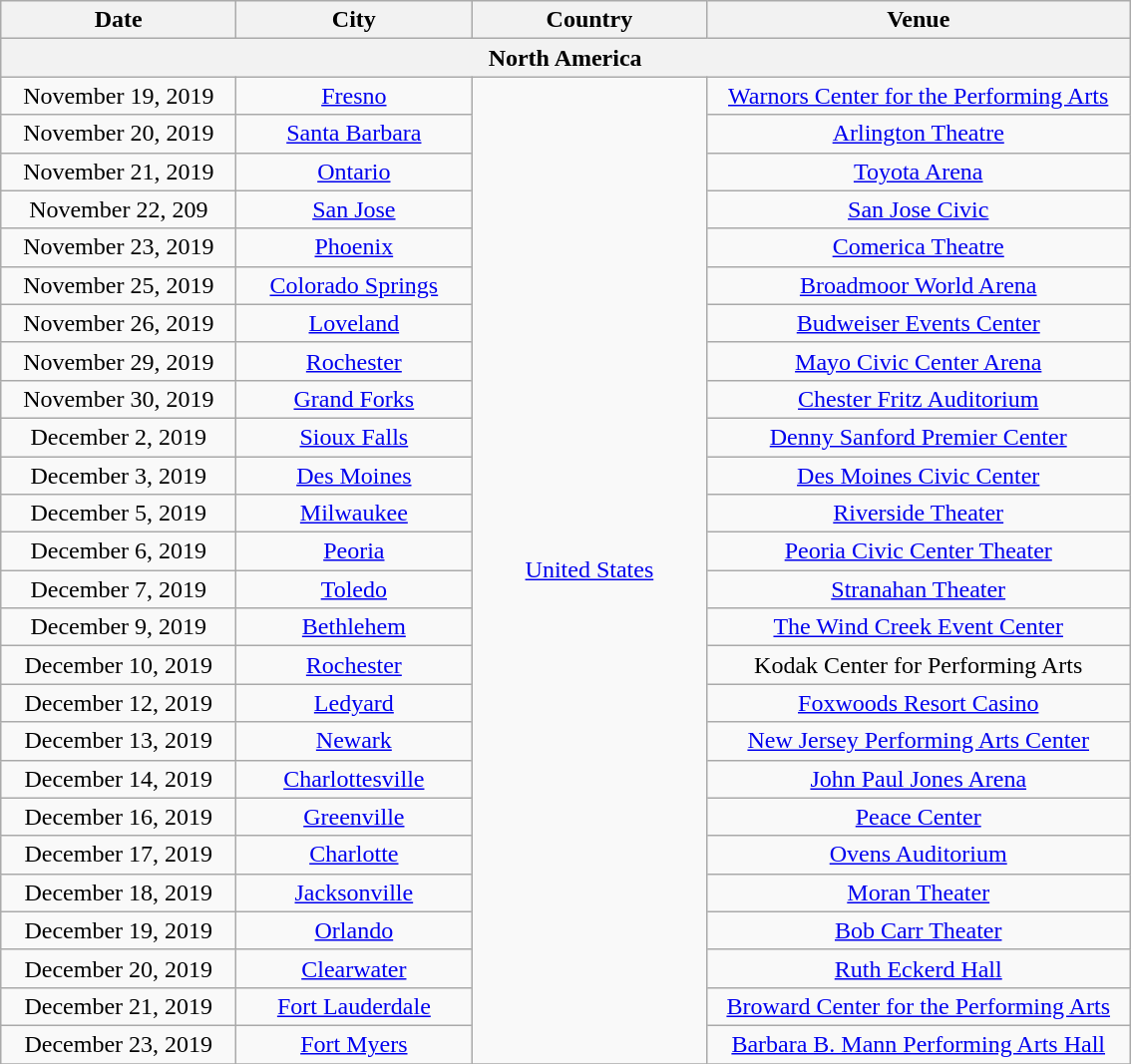<table class="wikitable" style="text-align:center;">
<tr>
<th width="150">Date</th>
<th width="150">City</th>
<th width="150">Country</th>
<th width="275">Venue</th>
</tr>
<tr>
<th colspan="4">North America</th>
</tr>
<tr>
<td>November 19, 2019</td>
<td><a href='#'>Fresno</a></td>
<td rowspan="26"><a href='#'>United States</a></td>
<td><a href='#'>Warnors Center for the Performing Arts</a></td>
</tr>
<tr>
<td>November 20, 2019</td>
<td><a href='#'>Santa Barbara</a></td>
<td><a href='#'>Arlington Theatre</a></td>
</tr>
<tr>
<td>November 21, 2019</td>
<td><a href='#'>Ontario</a></td>
<td><a href='#'>Toyota Arena</a></td>
</tr>
<tr>
<td>November 22, 209</td>
<td><a href='#'>San Jose</a></td>
<td><a href='#'>San Jose Civic</a></td>
</tr>
<tr>
<td>November 23, 2019</td>
<td><a href='#'>Phoenix</a></td>
<td><a href='#'>Comerica Theatre</a></td>
</tr>
<tr>
<td>November 25, 2019</td>
<td><a href='#'>Colorado Springs</a></td>
<td><a href='#'>Broadmoor World Arena</a></td>
</tr>
<tr>
<td>November 26, 2019</td>
<td><a href='#'>Loveland</a></td>
<td><a href='#'>Budweiser Events Center</a></td>
</tr>
<tr>
<td>November 29, 2019</td>
<td><a href='#'>Rochester</a></td>
<td><a href='#'>Mayo Civic Center Arena</a></td>
</tr>
<tr>
<td>November 30, 2019</td>
<td><a href='#'>Grand Forks</a></td>
<td><a href='#'>Chester Fritz Auditorium</a></td>
</tr>
<tr>
<td>December 2, 2019</td>
<td><a href='#'>Sioux Falls</a></td>
<td><a href='#'>Denny Sanford Premier Center</a></td>
</tr>
<tr>
<td>December 3, 2019</td>
<td><a href='#'>Des Moines</a></td>
<td><a href='#'>Des Moines Civic Center</a></td>
</tr>
<tr>
<td>December 5, 2019</td>
<td><a href='#'>Milwaukee</a></td>
<td><a href='#'>Riverside Theater</a></td>
</tr>
<tr>
<td>December 6, 2019</td>
<td><a href='#'>Peoria</a></td>
<td><a href='#'>Peoria Civic Center Theater</a></td>
</tr>
<tr>
<td>December 7, 2019</td>
<td><a href='#'>Toledo</a></td>
<td><a href='#'>Stranahan Theater</a></td>
</tr>
<tr>
<td>December 9, 2019</td>
<td><a href='#'>Bethlehem</a></td>
<td><a href='#'>The Wind Creek Event Center</a></td>
</tr>
<tr>
<td>December 10, 2019</td>
<td><a href='#'>Rochester</a></td>
<td>Kodak Center for Performing Arts</td>
</tr>
<tr>
<td>December 12, 2019</td>
<td><a href='#'>Ledyard</a></td>
<td><a href='#'>Foxwoods Resort Casino</a></td>
</tr>
<tr>
<td>December 13, 2019</td>
<td><a href='#'>Newark</a></td>
<td><a href='#'>New Jersey Performing Arts Center</a></td>
</tr>
<tr>
<td>December 14, 2019</td>
<td><a href='#'>Charlottesville</a></td>
<td><a href='#'>John Paul Jones Arena</a></td>
</tr>
<tr>
<td>December 16, 2019</td>
<td><a href='#'>Greenville</a></td>
<td><a href='#'>Peace Center</a></td>
</tr>
<tr>
<td>December 17, 2019</td>
<td><a href='#'>Charlotte</a></td>
<td><a href='#'>Ovens Auditorium</a></td>
</tr>
<tr>
<td>December 18, 2019</td>
<td><a href='#'>Jacksonville</a></td>
<td><a href='#'>Moran Theater</a></td>
</tr>
<tr>
<td>December 19, 2019</td>
<td><a href='#'>Orlando</a></td>
<td><a href='#'>Bob Carr Theater</a></td>
</tr>
<tr>
<td>December 20, 2019</td>
<td><a href='#'>Clearwater</a></td>
<td><a href='#'>Ruth Eckerd Hall</a></td>
</tr>
<tr>
<td>December 21, 2019</td>
<td><a href='#'>Fort Lauderdale</a></td>
<td><a href='#'>Broward Center for the Performing Arts</a></td>
</tr>
<tr>
<td>December 23, 2019</td>
<td><a href='#'>Fort Myers</a></td>
<td><a href='#'>Barbara B. Mann Performing Arts Hall</a></td>
</tr>
<tr>
</tr>
</table>
